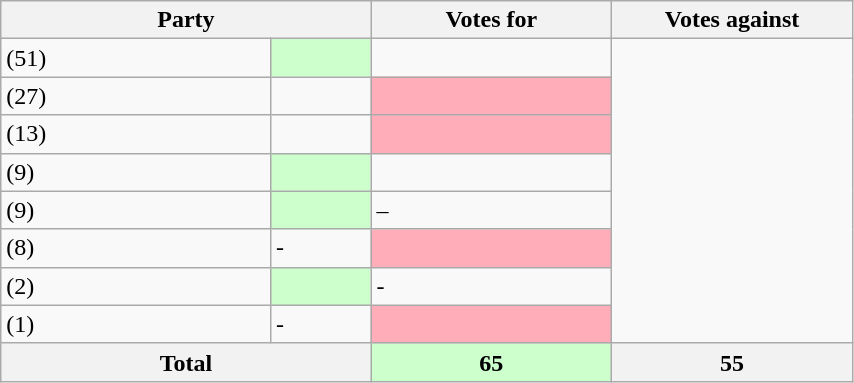<table class="wikitable" style="width:45%">
<tr>
<th style="width:20%;" colspan="2">Party</th>
<th style="width:13%;">Votes for</th>
<th style="width:13%;">Votes against</th>
</tr>
<tr>
<td> (51)</td>
<td style="background-color:#CCFFCC;"></td>
<td></td>
</tr>
<tr>
<td> (27)</td>
<td></td>
<td style="background-color:#FFAEB9;"></td>
</tr>
<tr>
<td> (13)</td>
<td></td>
<td style="background-color:#FFAEB9;"></td>
</tr>
<tr>
<td> (9)</td>
<td style="background-color:#CCFFCC;"></td>
<td></td>
</tr>
<tr>
<td> (9)</td>
<td style="background-color:#CCFFCC;"></td>
<td>–</td>
</tr>
<tr>
<td> (8)</td>
<td>-</td>
<td style="background-color:#FFAEB9;"></td>
</tr>
<tr>
<td> (2)</td>
<td style="background-color:#CCFFCC;"></td>
<td>-</td>
</tr>
<tr>
<td> (1)</td>
<td>-</td>
<td style="background-color:#FFAEB9;"></td>
</tr>
<tr>
<th colspan=2>Total</th>
<th style="background-color:#CCFFCC;">65</th>
<th>55</th>
</tr>
</table>
